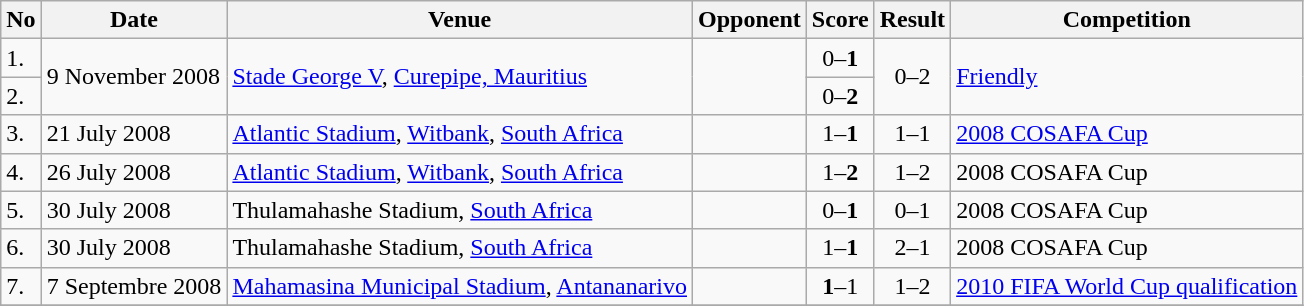<table class="wikitable">
<tr>
<th>No</th>
<th>Date</th>
<th>Venue</th>
<th>Opponent</th>
<th>Score</th>
<th>Result</th>
<th>Competition</th>
</tr>
<tr>
<td>1.</td>
<td rowspan="2">9 November 2008</td>
<td rowspan="2"><a href='#'>Stade George V</a>, <a href='#'>Curepipe, Mauritius</a></td>
<td rowspan="2"></td>
<td align=center>0–<strong>1</strong></td>
<td rowspan="2" style="text-align:center">0–2</td>
<td rowspan="2"><a href='#'>Friendly</a></td>
</tr>
<tr>
<td>2.</td>
<td align=center>0–<strong>2</strong></td>
</tr>
<tr>
<td>3.</td>
<td>21 July 2008</td>
<td><a href='#'>Atlantic Stadium</a>, <a href='#'>Witbank</a>, <a href='#'>South Africa</a></td>
<td></td>
<td align=center>1–<strong>1</strong></td>
<td align=center>1–1</td>
<td><a href='#'>2008 COSAFA Cup</a></td>
</tr>
<tr>
<td>4.</td>
<td>26 July 2008</td>
<td><a href='#'>Atlantic Stadium</a>, <a href='#'>Witbank</a>, <a href='#'>South Africa</a></td>
<td></td>
<td align=center>1–<strong>2</strong></td>
<td align=center>1–2</td>
<td>2008 COSAFA Cup</td>
</tr>
<tr>
<td>5.</td>
<td>30 July 2008</td>
<td>Thulamahashe Stadium, <a href='#'>South Africa</a></td>
<td></td>
<td align=center>0–<strong>1</strong></td>
<td align=center>0–1</td>
<td>2008 COSAFA Cup</td>
</tr>
<tr>
<td>6.</td>
<td>30 July 2008</td>
<td>Thulamahashe Stadium, <a href='#'>South Africa</a></td>
<td></td>
<td align=center>1–<strong>1</strong></td>
<td align=center>2–1</td>
<td>2008 COSAFA Cup</td>
</tr>
<tr>
<td>7.</td>
<td>7 Septembre 2008</td>
<td><a href='#'>Mahamasina Municipal Stadium</a>, <a href='#'>Antananarivo</a></td>
<td></td>
<td align=center><strong>1</strong>–1</td>
<td align=center>1–2</td>
<td><a href='#'>2010 FIFA World Cup qualification</a></td>
</tr>
<tr>
</tr>
</table>
